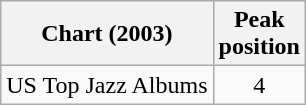<table class="wikitable">
<tr>
<th>Chart (2003)</th>
<th>Peak<br>position</th>
</tr>
<tr>
<td>US Top Jazz Albums</td>
<td style="text-align:center">4</td>
</tr>
</table>
